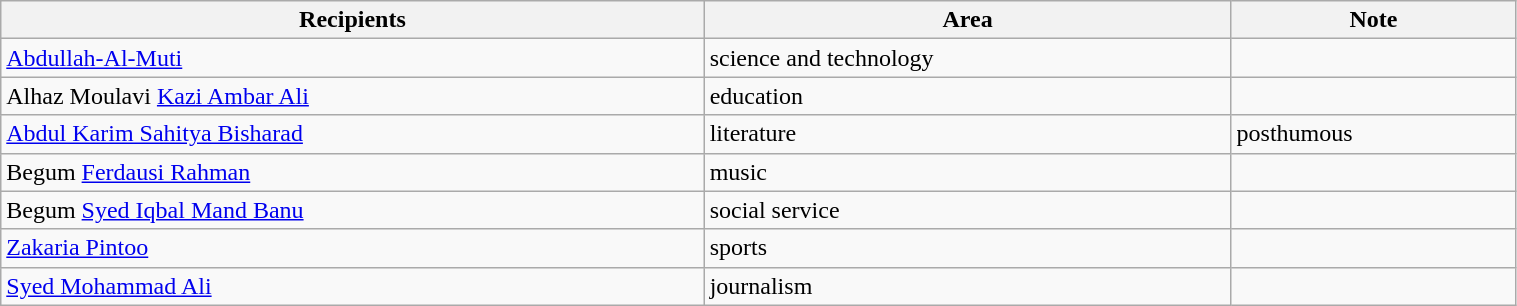<table class="wikitable" style="width:80%;">
<tr>
<th>Recipients</th>
<th>Area</th>
<th>Note</th>
</tr>
<tr>
<td><a href='#'>Abdullah-Al-Muti</a></td>
<td>science and technology</td>
<td></td>
</tr>
<tr>
<td>Alhaz Moulavi <a href='#'>Kazi Ambar Ali</a></td>
<td>education</td>
<td></td>
</tr>
<tr>
<td><a href='#'>Abdul Karim Sahitya Bisharad</a></td>
<td>literature</td>
<td>posthumous</td>
</tr>
<tr>
<td>Begum <a href='#'>Ferdausi Rahman</a></td>
<td>music</td>
<td></td>
</tr>
<tr>
<td>Begum <a href='#'>Syed Iqbal Mand Banu</a></td>
<td>social service</td>
<td></td>
</tr>
<tr>
<td><a href='#'>Zakaria Pintoo</a></td>
<td>sports</td>
<td></td>
</tr>
<tr>
<td><a href='#'>Syed Mohammad Ali</a></td>
<td>journalism</td>
<td></td>
</tr>
</table>
